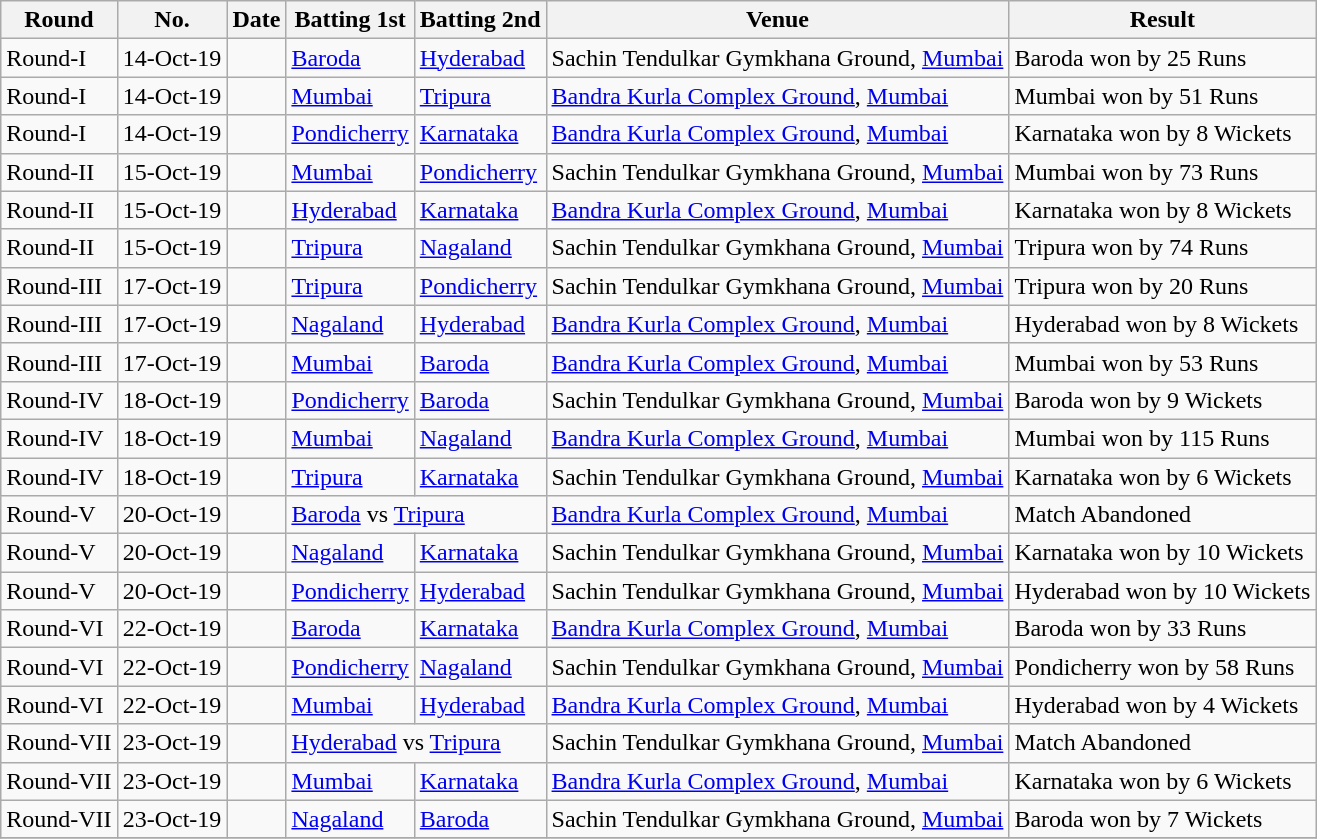<table class="wikitable collapsible sortable collapsed">
<tr>
<th>Round</th>
<th>No.</th>
<th>Date</th>
<th>Batting 1st</th>
<th>Batting 2nd</th>
<th>Venue</th>
<th>Result</th>
</tr>
<tr>
<td>Round-I</td>
<td>14-Oct-19</td>
<td></td>
<td><a href='#'>Baroda</a></td>
<td><a href='#'>Hyderabad</a></td>
<td>Sachin Tendulkar Gymkhana Ground, <a href='#'>Mumbai</a></td>
<td>Baroda won by 25 Runs</td>
</tr>
<tr>
<td>Round-I</td>
<td>14-Oct-19</td>
<td></td>
<td><a href='#'>Mumbai</a></td>
<td><a href='#'>Tripura</a></td>
<td><a href='#'>Bandra Kurla Complex Ground</a>, <a href='#'>Mumbai</a></td>
<td>Mumbai won by 51 Runs</td>
</tr>
<tr>
<td>Round-I</td>
<td>14-Oct-19</td>
<td></td>
<td><a href='#'>Pondicherry</a></td>
<td><a href='#'>Karnataka</a></td>
<td><a href='#'>Bandra Kurla Complex Ground</a>, <a href='#'>Mumbai</a></td>
<td>Karnataka won by 8 Wickets</td>
</tr>
<tr>
<td>Round-II</td>
<td>15-Oct-19</td>
<td></td>
<td><a href='#'>Mumbai</a></td>
<td><a href='#'>Pondicherry</a></td>
<td>Sachin Tendulkar Gymkhana Ground, <a href='#'>Mumbai</a></td>
<td>Mumbai won by 73 Runs</td>
</tr>
<tr>
<td>Round-II</td>
<td>15-Oct-19</td>
<td></td>
<td><a href='#'>Hyderabad</a></td>
<td><a href='#'>Karnataka</a></td>
<td><a href='#'>Bandra Kurla Complex Ground</a>, <a href='#'>Mumbai</a></td>
<td>Karnataka won by 8 Wickets</td>
</tr>
<tr>
<td>Round-II</td>
<td>15-Oct-19</td>
<td></td>
<td><a href='#'>Tripura</a></td>
<td><a href='#'>Nagaland</a></td>
<td>Sachin Tendulkar Gymkhana Ground, <a href='#'>Mumbai</a></td>
<td>Tripura won by 74 Runs</td>
</tr>
<tr>
<td>Round-III</td>
<td>17-Oct-19</td>
<td></td>
<td><a href='#'>Tripura</a></td>
<td><a href='#'>Pondicherry</a></td>
<td>Sachin Tendulkar Gymkhana Ground, <a href='#'>Mumbai</a></td>
<td>Tripura won by 20 Runs</td>
</tr>
<tr>
<td>Round-III</td>
<td>17-Oct-19</td>
<td></td>
<td><a href='#'>Nagaland</a></td>
<td><a href='#'>Hyderabad</a></td>
<td><a href='#'>Bandra Kurla Complex Ground</a>, <a href='#'>Mumbai</a></td>
<td>Hyderabad won by 8 Wickets</td>
</tr>
<tr>
<td>Round-III</td>
<td>17-Oct-19</td>
<td></td>
<td><a href='#'>Mumbai</a></td>
<td><a href='#'>Baroda</a></td>
<td><a href='#'>Bandra Kurla Complex Ground</a>, <a href='#'>Mumbai</a></td>
<td>Mumbai won by 53 Runs</td>
</tr>
<tr>
<td>Round-IV</td>
<td>18-Oct-19</td>
<td></td>
<td><a href='#'>Pondicherry</a></td>
<td><a href='#'>Baroda</a></td>
<td>Sachin Tendulkar Gymkhana Ground, <a href='#'>Mumbai</a></td>
<td>Baroda won by 9 Wickets</td>
</tr>
<tr>
<td>Round-IV</td>
<td>18-Oct-19</td>
<td></td>
<td><a href='#'>Mumbai</a></td>
<td><a href='#'>Nagaland</a></td>
<td><a href='#'>Bandra Kurla Complex Ground</a>, <a href='#'>Mumbai</a></td>
<td>Mumbai won by 115 Runs</td>
</tr>
<tr>
<td>Round-IV</td>
<td>18-Oct-19</td>
<td></td>
<td><a href='#'>Tripura</a></td>
<td><a href='#'>Karnataka</a></td>
<td>Sachin Tendulkar Gymkhana Ground, <a href='#'>Mumbai</a></td>
<td>Karnataka won by 6 Wickets</td>
</tr>
<tr>
<td>Round-V</td>
<td>20-Oct-19</td>
<td></td>
<td colspan="2"><a href='#'>Baroda</a> vs <a href='#'>Tripura</a></td>
<td><a href='#'>Bandra Kurla Complex Ground</a>, <a href='#'>Mumbai</a></td>
<td>Match Abandoned</td>
</tr>
<tr>
<td>Round-V</td>
<td>20-Oct-19</td>
<td></td>
<td><a href='#'>Nagaland</a></td>
<td><a href='#'>Karnataka</a></td>
<td>Sachin Tendulkar Gymkhana Ground, <a href='#'>Mumbai</a></td>
<td>Karnataka won by 10 Wickets</td>
</tr>
<tr>
<td>Round-V</td>
<td>20-Oct-19</td>
<td></td>
<td><a href='#'>Pondicherry</a></td>
<td><a href='#'>Hyderabad</a></td>
<td>Sachin Tendulkar Gymkhana Ground, <a href='#'>Mumbai</a></td>
<td>Hyderabad won by 10 Wickets</td>
</tr>
<tr>
<td>Round-VI</td>
<td>22-Oct-19</td>
<td></td>
<td><a href='#'>Baroda</a></td>
<td><a href='#'>Karnataka</a></td>
<td><a href='#'>Bandra Kurla Complex Ground</a>, <a href='#'>Mumbai</a></td>
<td>Baroda won by 33 Runs</td>
</tr>
<tr>
<td>Round-VI</td>
<td>22-Oct-19</td>
<td></td>
<td><a href='#'>Pondicherry</a></td>
<td><a href='#'>Nagaland</a></td>
<td>Sachin Tendulkar Gymkhana Ground, <a href='#'>Mumbai</a></td>
<td>Pondicherry won by 58 Runs</td>
</tr>
<tr>
<td>Round-VI</td>
<td>22-Oct-19</td>
<td></td>
<td><a href='#'>Mumbai</a></td>
<td><a href='#'>Hyderabad</a></td>
<td><a href='#'>Bandra Kurla Complex Ground</a>, <a href='#'>Mumbai</a></td>
<td>Hyderabad won by 4 Wickets</td>
</tr>
<tr>
<td>Round-VII</td>
<td>23-Oct-19</td>
<td></td>
<td colspan="2"><a href='#'>Hyderabad</a> vs <a href='#'>Tripura</a></td>
<td>Sachin Tendulkar Gymkhana Ground, <a href='#'>Mumbai</a></td>
<td>Match Abandoned</td>
</tr>
<tr>
<td>Round-VII</td>
<td>23-Oct-19</td>
<td></td>
<td><a href='#'>Mumbai</a></td>
<td><a href='#'>Karnataka</a></td>
<td><a href='#'>Bandra Kurla Complex Ground</a>, <a href='#'>Mumbai</a></td>
<td>Karnataka won by 6 Wickets</td>
</tr>
<tr>
<td>Round-VII</td>
<td>23-Oct-19</td>
<td></td>
<td><a href='#'>Nagaland</a></td>
<td><a href='#'>Baroda</a></td>
<td>Sachin Tendulkar Gymkhana Ground, <a href='#'>Mumbai</a></td>
<td>Baroda won by 7 Wickets</td>
</tr>
<tr>
</tr>
</table>
